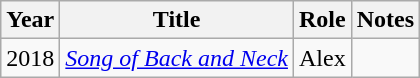<table class="wikitable">
<tr>
<th>Year</th>
<th>Title</th>
<th>Role</th>
<th class="unsortable">Notes</th>
</tr>
<tr>
<td>2018</td>
<td><em><a href='#'>Song of Back and Neck</a></em></td>
<td>Alex</td>
<td></td>
</tr>
</table>
